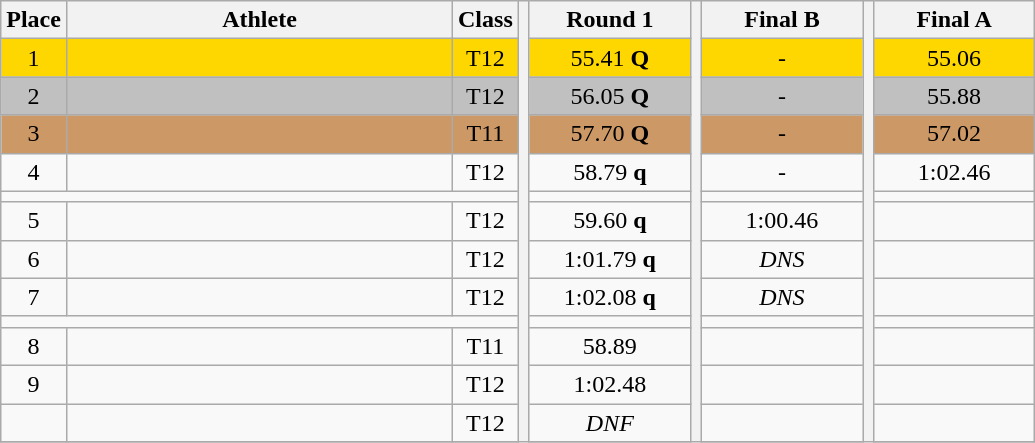<table class="wikitable" style="text-align:center">
<tr>
<th>Place</th>
<th width=250>Athlete</th>
<th>Class</th>
<th rowspan=31></th>
<th width=100>Round 1</th>
<th rowspan=31></th>
<th width=100>Final B</th>
<th rowspan=31></th>
<th width=100>Final A</th>
</tr>
<tr bgcolor=gold>
<td>1</td>
<td align=left></td>
<td>T12</td>
<td>55.41 <strong>Q</strong></td>
<td>-</td>
<td>55.06</td>
</tr>
<tr bgcolor=silver>
<td>2</td>
<td align=left></td>
<td>T12</td>
<td>56.05 <strong>Q</strong></td>
<td>-</td>
<td>55.88</td>
</tr>
<tr bgcolor=cc9966>
<td>3</td>
<td align=left></td>
<td>T11</td>
<td>57.70 <strong>Q</strong></td>
<td>-</td>
<td>57.02</td>
</tr>
<tr>
<td>4</td>
<td align=left></td>
<td>T12</td>
<td>58.79 <strong>q</strong></td>
<td>-</td>
<td>1:02.46</td>
</tr>
<tr>
<td colspan=10></td>
</tr>
<tr>
<td>5</td>
<td align=left></td>
<td>T12</td>
<td>59.60 <strong>q</strong></td>
<td>1:00.46</td>
<td></td>
</tr>
<tr>
<td>6</td>
<td align=left></td>
<td>T12</td>
<td>1:01.79 <strong>q</strong></td>
<td><em>DNS</em></td>
<td></td>
</tr>
<tr>
<td>7</td>
<td align=left></td>
<td>T12</td>
<td>1:02.08 <strong>q</strong></td>
<td><em>DNS</em></td>
<td></td>
</tr>
<tr>
<td colspan=10></td>
</tr>
<tr>
<td>8</td>
<td align=left></td>
<td>T11</td>
<td>58.89</td>
<td></td>
<td></td>
</tr>
<tr>
<td>9</td>
<td align=left></td>
<td>T12</td>
<td>1:02.48</td>
<td></td>
<td></td>
</tr>
<tr>
<td></td>
<td align=left></td>
<td>T12</td>
<td><em>DNF</em></td>
<td></td>
<td></td>
</tr>
<tr>
</tr>
</table>
